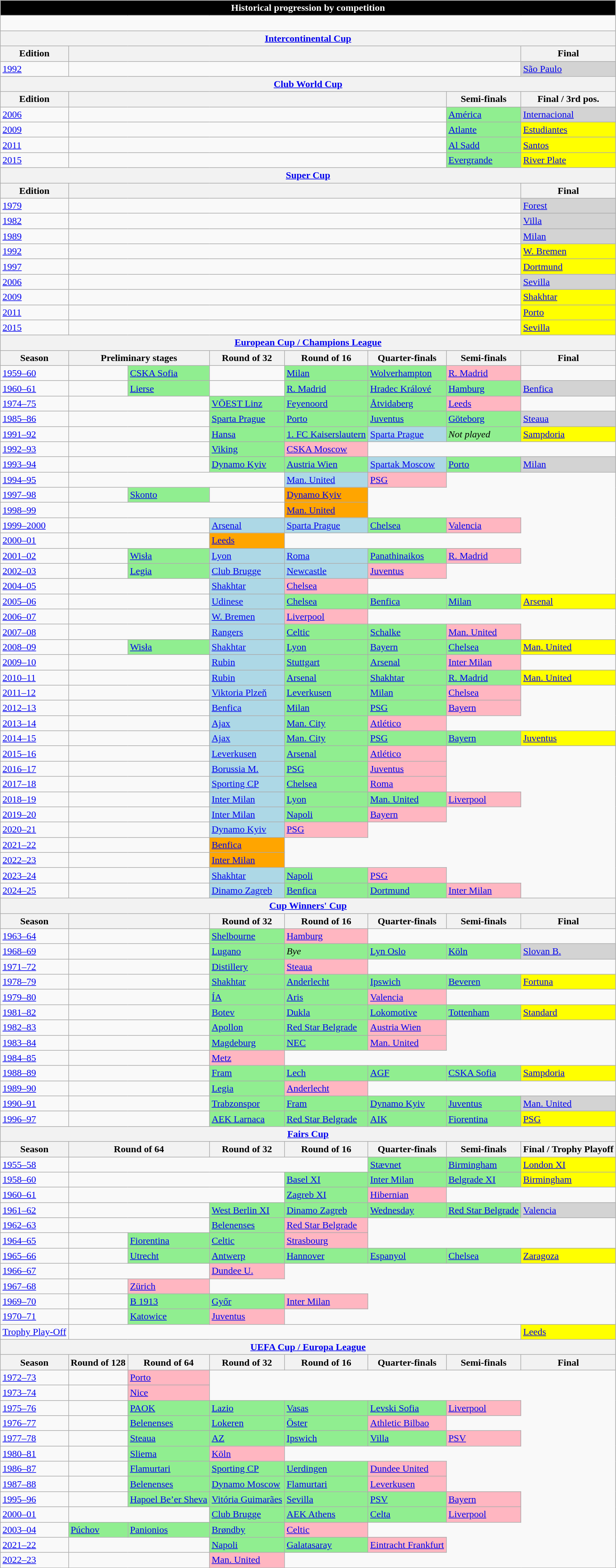<table class="wikitable">
<tr>
<th colspan="12" style="color:#FFFFFF; background:#000000;">Historical progression by competition</th>
</tr>
<tr>
<td colspan="8"><br> 

</td>
</tr>
<tr>
<th colspan="12"><a href='#'>Intercontinental Cup</a></th>
</tr>
<tr>
<th>Edition</th>
<th colspan="6"></th>
<th>Final</th>
</tr>
<tr>
<td><a href='#'>1992</a></td>
<td colspan="6"></td>
<td bgcolor=lightgrey> <a href='#'>São Paulo</a></td>
</tr>
<tr>
<th colspan="12"><a href='#'>Club World Cup</a></th>
</tr>
<tr>
<th>Edition</th>
<th colspan="5"></th>
<th>Semi-finals</th>
<th>Final / 3rd pos.</th>
</tr>
<tr>
<td><a href='#'>2006</a></td>
<td colspan="5"></td>
<td bgcolor=lightgreen> <a href='#'>América</a></td>
<td bgcolor=lightgrey> <a href='#'>Internacional</a></td>
</tr>
<tr>
<td><a href='#'>2009</a></td>
<td colspan="5"></td>
<td bgcolor=lightgreen> <a href='#'>Atlante</a></td>
<td bgcolor=yellow> <a href='#'>Estudiantes</a></td>
</tr>
<tr>
<td><a href='#'>2011</a></td>
<td colspan="5"></td>
<td bgcolor=lightgreen> <a href='#'>Al Sadd</a></td>
<td bgcolor=yellow> <a href='#'>Santos</a></td>
</tr>
<tr>
<td><a href='#'>2015</a></td>
<td colspan="5"></td>
<td bgcolor=lightgreen> <a href='#'>Evergrande</a></td>
<td bgcolor=yellow> <a href='#'>River Plate</a></td>
</tr>
<tr>
<th colspan="12"><a href='#'>Super Cup</a></th>
</tr>
<tr>
<th>Edition</th>
<th colspan="6"></th>
<th>Final</th>
</tr>
<tr>
<td><a href='#'>1979</a></td>
<td colspan="6"></td>
<td bgcolor=lightgrey> <a href='#'>Forest</a></td>
</tr>
<tr>
<td><a href='#'>1982</a></td>
<td colspan="6"></td>
<td bgcolor=lightgrey> <a href='#'>Villa</a></td>
</tr>
<tr>
<td><a href='#'>1989</a></td>
<td colspan="6"></td>
<td bgcolor=lightgrey> <a href='#'>Milan</a></td>
</tr>
<tr>
<td><a href='#'>1992</a></td>
<td colspan="6"></td>
<td bgcolor=yellow> <a href='#'>W. Bremen</a></td>
</tr>
<tr>
<td><a href='#'>1997</a></td>
<td colspan="6"></td>
<td bgcolor=yellow> <a href='#'>Dortmund</a></td>
</tr>
<tr>
<td><a href='#'>2006</a></td>
<td colspan="6"></td>
<td bgcolor=lightgrey> <a href='#'>Sevilla</a></td>
</tr>
<tr>
<td><a href='#'>2009</a></td>
<td colspan="6"></td>
<td bgcolor=yellow> <a href='#'>Shakhtar</a></td>
</tr>
<tr>
<td><a href='#'>2011</a></td>
<td colspan="6"></td>
<td bgcolor=yellow> <a href='#'>Porto</a></td>
</tr>
<tr>
<td><a href='#'>2015</a></td>
<td colspan="6"></td>
<td bgcolor=yellow> <a href='#'>Sevilla</a></td>
</tr>
<tr>
<th colspan="13"><a href='#'>European Cup / Champions League</a></th>
</tr>
<tr>
<th>Season</th>
<th colspan="2">Preliminary stages</th>
<th>Round of 32</th>
<th>Round of 16</th>
<th>Quarter-finals</th>
<th>Semi-finals</th>
<th>Final</th>
</tr>
<tr>
<td><a href='#'>1959–60</a></td>
<td></td>
<td bgcolor=lightgreen> <a href='#'>CSKA Sofia</a></td>
<td></td>
<td bgcolor=lightgreen> <a href='#'>Milan</a></td>
<td bgcolor=lightgreen> <a href='#'>Wolverhampton</a></td>
<td bgcolor=lightpink> <a href='#'>R. Madrid</a></td>
</tr>
<tr>
<td><a href='#'>1960–61</a></td>
<td></td>
<td bgcolor=lightgreen> <a href='#'>Lierse</a></td>
<td></td>
<td bgcolor=lightgreen> <a href='#'>R. Madrid</a></td>
<td bgcolor=lightgreen> <a href='#'>Hradec Králové</a></td>
<td bgcolor=lightgreen> <a href='#'>Hamburg</a></td>
<td bgcolor=lightgrey> <a href='#'>Benfica</a></td>
</tr>
<tr>
<td><a href='#'>1974–75</a></td>
<td colspan="2"></td>
<td bgcolor=lightgreen> <a href='#'>VÖEST Linz</a></td>
<td bgcolor=lightgreen> <a href='#'>Feyenoord</a></td>
<td bgcolor=lightgreen> <a href='#'>Åtvidaberg</a></td>
<td bgcolor=lightpink> <a href='#'>Leeds</a></td>
</tr>
<tr>
<td><a href='#'>1985–86</a></td>
<td colspan="2"></td>
<td bgcolor=lightgreen> <a href='#'>Sparta Prague</a></td>
<td bgcolor=lightgreen> <a href='#'>Porto</a></td>
<td bgcolor=lightgreen> <a href='#'>Juventus</a></td>
<td bgcolor=lightgreen> <a href='#'>Göteborg</a></td>
<td bgcolor=lightgrey> <a href='#'>Steaua</a></td>
</tr>
<tr>
<td><a href='#'>1991–92</a></td>
<td colspan="2"></td>
<td bgcolor=lightgreen> <a href='#'>Hansa</a></td>
<td bgcolor=lightgreen> <a href='#'>1. FC Kaiserslautern</a></td>
<td bgcolor=lightblue> <a href='#'>Sparta Prague</a></td>
<td bgcolor=lightgreen><em>Not played</em></td>
<td bgcolor=yellow> <a href='#'>Sampdoria</a></td>
</tr>
<tr>
<td><a href='#'>1992–93</a></td>
<td colspan="2"></td>
<td bgcolor=lightgreen> <a href='#'>Viking</a></td>
<td bgcolor=lightpink> <a href='#'>CSKA Moscow</a></td>
</tr>
<tr>
<td><a href='#'>1993–94</a></td>
<td colspan="2"></td>
<td bgcolor=lightgreen> <a href='#'>Dynamo Kyiv</a></td>
<td bgcolor=lightgreen> <a href='#'>Austria Wien</a></td>
<td bgcolor=lightblue> <a href='#'>Spartak Moscow</a></td>
<td bgcolor=lightgreen> <a href='#'>Porto</a></td>
<td bgcolor=lightgrey> <a href='#'>Milan</a></td>
</tr>
<tr>
<td><a href='#'>1994–95</a></td>
<td colspan="3"></td>
<td bgcolor=lightblue> <a href='#'>Man. United</a></td>
<td bgcolor=lightpink> <a href='#'>PSG</a></td>
</tr>
<tr>
<td><a href='#'>1997–98</a></td>
<td></td>
<td bgcolor=lightgreen> <a href='#'>Skonto</a></td>
<td></td>
<td bgcolor=orange> <a href='#'>Dynamo Kyiv</a></td>
</tr>
<tr>
<td><a href='#'>1998–99</a></td>
<td colspan="3"></td>
<td bgcolor=orange> <a href='#'>Man. United</a></td>
</tr>
<tr>
<td><a href='#'>1999–2000</a></td>
<td colspan="2"></td>
<td bgcolor=lightblue> <a href='#'>Arsenal</a></td>
<td bgcolor=lightblue> <a href='#'>Sparta Prague</a></td>
<td bgcolor=lightgreen> <a href='#'>Chelsea</a></td>
<td bgcolor=lightpink> <a href='#'>Valencia</a></td>
</tr>
<tr>
<td><a href='#'>2000–01</a></td>
<td colspan="2"></td>
<td bgcolor=orange> <a href='#'>Leeds</a></td>
</tr>
<tr>
<td><a href='#'>2001–02</a></td>
<td></td>
<td bgcolor=lightgreen> <a href='#'>Wisła</a></td>
<td bgcolor=lightblue> <a href='#'>Lyon</a></td>
<td bgcolor=lightblue> <a href='#'>Roma</a></td>
<td bgcolor=lightgreen> <a href='#'>Panathinaikos</a></td>
<td bgcolor=lightpink> <a href='#'>R. Madrid</a></td>
</tr>
<tr>
<td><a href='#'>2002–03</a></td>
<td></td>
<td bgcolor=lightgreen> <a href='#'>Legia</a></td>
<td bgcolor=lightblue> <a href='#'>Club Brugge</a></td>
<td bgcolor=lightblue> <a href='#'>Newcastle</a></td>
<td bgcolor=lightpink> <a href='#'>Juventus</a></td>
</tr>
<tr>
<td><a href='#'>2004–05</a></td>
<td colspan="2"></td>
<td bgcolor=lightblue> <a href='#'>Shakhtar</a></td>
<td bgcolor=lightpink> <a href='#'>Chelsea</a></td>
</tr>
<tr>
<td><a href='#'>2005–06</a></td>
<td colspan="2"></td>
<td bgcolor=lightblue> <a href='#'>Udinese</a></td>
<td bgcolor=lightgreen> <a href='#'>Chelsea</a></td>
<td bgcolor=lightgreen> <a href='#'>Benfica</a></td>
<td bgcolor=lightgreen> <a href='#'>Milan</a></td>
<td bgcolor=yellow> <a href='#'>Arsenal</a></td>
</tr>
<tr>
<td><a href='#'>2006–07</a></td>
<td colspan="2"></td>
<td bgcolor=lightblue> <a href='#'>W. Bremen</a></td>
<td bgcolor=lightpink> <a href='#'>Liverpool</a></td>
</tr>
<tr>
<td><a href='#'>2007–08</a></td>
<td colspan="2"></td>
<td bgcolor=lightblue> <a href='#'>Rangers</a></td>
<td bgcolor=lightgreen> <a href='#'>Celtic</a></td>
<td bgcolor=lightgreen> <a href='#'>Schalke</a></td>
<td bgcolor=lightpink> <a href='#'>Man. United</a></td>
</tr>
<tr>
<td><a href='#'>2008–09</a></td>
<td></td>
<td bgcolor=lightgreen> <a href='#'>Wisła</a></td>
<td bgcolor=lightblue> <a href='#'>Shakhtar</a></td>
<td bgcolor=lightgreen> <a href='#'>Lyon</a></td>
<td bgcolor=lightgreen> <a href='#'>Bayern</a></td>
<td bgcolor=lightgreen> <a href='#'>Chelsea</a></td>
<td bgcolor=yellow> <a href='#'>Man. United</a></td>
</tr>
<tr>
<td><a href='#'>2009–10</a></td>
<td colspan="2"></td>
<td bgcolor=lightblue> <a href='#'>Rubin</a></td>
<td bgcolor=lightgreen> <a href='#'>Stuttgart</a></td>
<td bgcolor=lightgreen> <a href='#'>Arsenal</a></td>
<td bgcolor=lightpink> <a href='#'>Inter Milan</a></td>
</tr>
<tr>
<td><a href='#'>2010–11</a></td>
<td colspan="2"></td>
<td bgcolor=lightblue> <a href='#'>Rubin</a></td>
<td bgcolor=lightgreen> <a href='#'>Arsenal</a></td>
<td bgcolor=lightgreen> <a href='#'>Shakhtar</a></td>
<td bgcolor=lightgreen> <a href='#'>R. Madrid</a></td>
<td bgcolor=yellow> <a href='#'>Man. United</a></td>
</tr>
<tr>
<td><a href='#'>2011–12</a></td>
<td colspan="2"></td>
<td bgcolor=lightblue> <a href='#'>Viktoria Plzeň</a></td>
<td bgcolor=lightgreen> <a href='#'>Leverkusen</a></td>
<td bgcolor=lightgreen> <a href='#'>Milan</a></td>
<td bgcolor=lightpink> <a href='#'>Chelsea</a></td>
</tr>
<tr>
<td><a href='#'>2012–13</a></td>
<td colspan="2"></td>
<td bgcolor=lightblue> <a href='#'>Benfica</a></td>
<td bgcolor=lightgreen> <a href='#'>Milan</a></td>
<td bgcolor=lightgreen> <a href='#'>PSG</a></td>
<td bgcolor=lightpink> <a href='#'>Bayern</a></td>
</tr>
<tr>
<td><a href='#'>2013–14</a></td>
<td colspan="2"></td>
<td bgcolor=lightblue> <a href='#'>Ajax</a></td>
<td bgcolor=lightgreen> <a href='#'>Man. City</a></td>
<td bgcolor=lightpink> <a href='#'>Atlético</a></td>
</tr>
<tr>
<td><a href='#'>2014–15</a></td>
<td colspan="2"></td>
<td bgcolor=lightblue> <a href='#'>Ajax</a></td>
<td bgcolor=lightgreen> <a href='#'>Man. City</a></td>
<td bgcolor=lightgreen> <a href='#'>PSG</a></td>
<td bgcolor=lightgreen> <a href='#'>Bayern</a></td>
<td bgcolor=yellow> <a href='#'>Juventus</a></td>
</tr>
<tr>
<td><a href='#'>2015–16</a></td>
<td colspan="2"></td>
<td bgcolor=lightblue> <a href='#'>Leverkusen</a></td>
<td bgcolor=lightgreen> <a href='#'>Arsenal</a></td>
<td bgcolor=lightpink> <a href='#'>Atlético</a></td>
</tr>
<tr>
<td><a href='#'>2016–17</a></td>
<td colspan="2"></td>
<td bgcolor=lightblue> <a href='#'>Borussia M.</a></td>
<td bgcolor=lightgreen> <a href='#'>PSG</a></td>
<td bgcolor=lightpink> <a href='#'>Juventus</a></td>
</tr>
<tr>
<td><a href='#'>2017–18</a></td>
<td colspan="2"></td>
<td bgcolor=lightblue> <a href='#'>Sporting CP</a></td>
<td bgcolor=lightgreen> <a href='#'>Chelsea</a></td>
<td bgcolor=lightpink> <a href='#'>Roma</a></td>
</tr>
<tr>
<td><a href='#'>2018–19</a></td>
<td colspan="2"></td>
<td bgcolor=lightblue> <a href='#'>Inter Milan</a></td>
<td bgcolor=lightgreen> <a href='#'>Lyon</a></td>
<td bgcolor=lightgreen> <a href='#'>Man. United</a></td>
<td bgcolor=lightpink> <a href='#'>Liverpool</a></td>
</tr>
<tr>
<td><a href='#'>2019–20</a></td>
<td colspan="2"></td>
<td bgcolor=lightblue> <a href='#'>Inter Milan</a></td>
<td bgcolor=lightgreen> <a href='#'>Napoli</a></td>
<td bgcolor=lightpink> <a href='#'>Bayern</a></td>
</tr>
<tr>
<td><a href='#'>2020–21</a></td>
<td colspan="2"></td>
<td bgcolor=lightblue> <a href='#'>Dynamo Kyiv</a></td>
<td bgcolor=lightpink> <a href='#'>PSG</a></td>
</tr>
<tr>
<td><a href='#'>2021–22</a></td>
<td colspan="2"></td>
<td bgcolor=orange> <a href='#'>Benfica</a></td>
</tr>
<tr>
<td><a href='#'>2022–23</a></td>
<td colspan="2"></td>
<td bgcolor=orange> <a href='#'>Inter Milan</a></td>
</tr>
<tr>
<td><a href='#'>2023–24</a></td>
<td colspan="2"></td>
<td bgcolor=lightblue> <a href='#'>Shakhtar</a></td>
<td bgcolor=lightgreen> <a href='#'>Napoli</a></td>
<td bgcolor=lightpink> <a href='#'>PSG</a></td>
</tr>
<tr>
<td><a href='#'>2024–25</a></td>
<td colspan="2"></td>
<td bgcolor=lightblue> <a href='#'>Dinamo Zagreb</a></td>
<td bgcolor=lightgreen> <a href='#'>Benfica</a></td>
<td bgcolor=lightgreen> <a href='#'>Dortmund</a></td>
<td bgcolor=lightpink> <a href='#'>Inter Milan</a></td>
</tr>
<tr>
<th colspan="12"><a href='#'>Cup Winners' Cup</a></th>
</tr>
<tr>
<th>Season</th>
<th colspan="2"></th>
<th>Round of 32</th>
<th>Round of 16</th>
<th>Quarter-finals</th>
<th>Semi-finals</th>
<th>Final</th>
</tr>
<tr>
<td><a href='#'>1963–64</a></td>
<td colspan="2"></td>
<td bgcolor=lightgreen> <a href='#'>Shelbourne</a></td>
<td bgcolor=lightpink> <a href='#'>Hamburg</a></td>
</tr>
<tr>
<td><a href='#'>1968–69</a></td>
<td colspan="2"></td>
<td bgcolor=lightgreen> <a href='#'>Lugano</a></td>
<td bgcolor=lightgreen><em>Bye</em></td>
<td bgcolor=lightgreen> <a href='#'>Lyn Oslo</a></td>
<td bgcolor=lightgreen> <a href='#'>Köln</a></td>
<td bgcolor=lightgrey> <a href='#'>Slovan B.</a></td>
</tr>
<tr>
<td><a href='#'>1971–72</a></td>
<td colspan="2"></td>
<td bgcolor=lightgreen> <a href='#'>Distillery</a></td>
<td bgcolor=lightpink> <a href='#'>Steaua</a></td>
</tr>
<tr>
<td><a href='#'>1978–79</a></td>
<td colspan="2"></td>
<td bgcolor=lightgreen> <a href='#'>Shakhtar</a></td>
<td bgcolor=lightgreen> <a href='#'>Anderlecht</a></td>
<td bgcolor=lightgreen> <a href='#'>Ipswich</a></td>
<td bgcolor=lightgreen> <a href='#'>Beveren</a></td>
<td bgcolor=yellow> <a href='#'>Fortuna</a></td>
</tr>
<tr>
<td><a href='#'>1979–80</a></td>
<td colspan="2"></td>
<td bgcolor=lightgreen> <a href='#'>ÍA</a></td>
<td bgcolor=lightgreen> <a href='#'>Aris</a></td>
<td bgcolor=lightpink> <a href='#'>Valencia</a></td>
</tr>
<tr>
<td><a href='#'>1981–82</a></td>
<td colspan="2"></td>
<td bgcolor=lightgreen> <a href='#'>Botev</a></td>
<td bgcolor=lightgreen> <a href='#'>Dukla</a></td>
<td bgcolor=lightgreen> <a href='#'>Lokomotive</a></td>
<td bgcolor=lightgreen> <a href='#'>Tottenham</a></td>
<td bgcolor=yellow> <a href='#'>Standard</a></td>
</tr>
<tr>
<td><a href='#'>1982–83</a></td>
<td colspan="2"></td>
<td bgcolor=lightgreen> <a href='#'>Apollon</a></td>
<td bgcolor=lightgreen> <a href='#'>Red Star Belgrade</a></td>
<td bgcolor=lightpink> <a href='#'>Austria Wien</a></td>
</tr>
<tr>
<td><a href='#'>1983–84</a></td>
<td colspan="2"></td>
<td bgcolor=lightgreen> <a href='#'>Magdeburg</a></td>
<td bgcolor=lightgreen> <a href='#'>NEC</a></td>
<td bgcolor=lightpink> <a href='#'>Man. United</a></td>
</tr>
<tr>
<td><a href='#'>1984–85</a></td>
<td colspan="2"></td>
<td bgcolor=lightpink> <a href='#'>Metz</a></td>
</tr>
<tr>
<td><a href='#'>1988–89</a></td>
<td colspan="2"></td>
<td bgcolor=lightgreen> <a href='#'>Fram</a></td>
<td bgcolor=lightgreen> <a href='#'>Lech</a></td>
<td bgcolor=lightgreen> <a href='#'>AGF</a></td>
<td bgcolor=lightgreen> <a href='#'>CSKA Sofia</a></td>
<td bgcolor=yellow> <a href='#'>Sampdoria</a></td>
</tr>
<tr>
<td><a href='#'>1989–90</a></td>
<td colspan="2"></td>
<td bgcolor=lightgreen> <a href='#'>Legia</a></td>
<td bgcolor=lightpink> <a href='#'>Anderlecht</a></td>
</tr>
<tr>
<td><a href='#'>1990–91</a></td>
<td colspan="2"></td>
<td bgcolor=lightgreen> <a href='#'>Trabzonspor</a></td>
<td bgcolor=lightgreen> <a href='#'>Fram</a></td>
<td bgcolor=lightgreen> <a href='#'>Dynamo Kyiv</a></td>
<td bgcolor=lightgreen> <a href='#'>Juventus</a></td>
<td bgcolor=lightgrey> <a href='#'>Man. United</a></td>
</tr>
<tr>
<td><a href='#'>1996–97</a></td>
<td colspan="2"></td>
<td bgcolor=lightgreen> <a href='#'>AEK Larnaca</a></td>
<td bgcolor=lightgreen> <a href='#'>Red Star Belgrade</a></td>
<td bgcolor=lightgreen> <a href='#'>AIK</a></td>
<td bgcolor=lightgreen> <a href='#'>Fiorentina</a></td>
<td bgcolor=yellow> <a href='#'>PSG</a></td>
</tr>
<tr>
<th colspan="12"><a href='#'>Fairs Cup</a></th>
</tr>
<tr>
<th>Season</th>
<th colspan="2">Round of 64</th>
<th>Round of 32</th>
<th>Round of 16</th>
<th>Quarter-finals</th>
<th>Semi-finals</th>
<th>Final / Trophy Playoff</th>
</tr>
<tr>
<td><a href='#'>1955–58</a></td>
<td colspan="4"></td>
<td bgcolor=lightgreen> <a href='#'>Stævnet</a></td>
<td bgcolor=lightgreen> <a href='#'>Birmingham</a></td>
<td bgcolor=yellow> <a href='#'>London XI</a></td>
</tr>
<tr>
<td><a href='#'>1958–60</a></td>
<td colspan="3"></td>
<td bgcolor=lightgreen> <a href='#'>Basel XI</a></td>
<td bgcolor=lightgreen> <a href='#'>Inter Milan</a></td>
<td bgcolor=lightgreen> <a href='#'>Belgrade XI</a></td>
<td bgcolor=yellow> <a href='#'>Birmingham</a></td>
</tr>
<tr>
<td><a href='#'>1960–61</a></td>
<td colspan="3"></td>
<td bgcolor=lightgreen> <a href='#'>Zagreb XI</a></td>
<td bgcolor=lightpink> <a href='#'>Hibernian</a></td>
</tr>
<tr>
<td><a href='#'>1961–62</a></td>
<td colspan="2"></td>
<td bgcolor=lightgreen> <a href='#'>West Berlin XI</a></td>
<td bgcolor=lightgreen> <a href='#'>Dinamo Zagreb</a></td>
<td bgcolor=lightgreen> <a href='#'>Wednesday</a></td>
<td bgcolor=lightgreen> <a href='#'>Red Star Belgrade</a></td>
<td bgcolor=lightgrey> <a href='#'>Valencia</a></td>
</tr>
<tr>
<td><a href='#'>1962–63</a></td>
<td colspan="2"></td>
<td bgcolor=lightgreen> <a href='#'>Belenenses</a></td>
<td bgcolor=lightpink> <a href='#'>Red Star Belgrade</a></td>
</tr>
<tr>
<td><a href='#'>1964–65</a></td>
<td></td>
<td bgcolor=lightgreen> <a href='#'>Fiorentina</a></td>
<td bgcolor=lightgreen> <a href='#'>Celtic</a></td>
<td bgcolor=lightpink> <a href='#'>Strasbourg</a></td>
</tr>
<tr>
<td><a href='#'>1965–66</a></td>
<td></td>
<td bgcolor=lightgreen> <a href='#'>Utrecht</a></td>
<td bgcolor=lightgreen> <a href='#'>Antwerp</a></td>
<td bgcolor=lightgreen> <a href='#'>Hannover</a></td>
<td bgcolor=lightgreen> <a href='#'>Espanyol</a></td>
<td bgcolor=lightgreen> <a href='#'>Chelsea</a></td>
<td bgcolor=yellow> <a href='#'>Zaragoza</a></td>
</tr>
<tr>
<td><a href='#'>1966–67</a></td>
<td colspan="2"></td>
<td bgcolor=lightpink> <a href='#'>Dundee U.</a></td>
</tr>
<tr>
<td><a href='#'>1967–68</a></td>
<td></td>
<td bgcolor=lightpink> <a href='#'>Zürich</a></td>
</tr>
<tr>
<td><a href='#'>1969–70</a></td>
<td></td>
<td bgcolor=lightgreen> <a href='#'>B 1913</a></td>
<td bgcolor=lightgreen> <a href='#'>Győr</a></td>
<td bgcolor=lightpink> <a href='#'>Inter Milan</a></td>
</tr>
<tr>
<td><a href='#'>1970–71</a></td>
<td></td>
<td bgcolor=lightgreen> <a href='#'>Katowice</a></td>
<td bgcolor=lightpink> <a href='#'>Juventus</a></td>
</tr>
<tr>
<td><a href='#'>Trophy Play-Off</a></td>
<td colspan="6"></td>
<td bgcolor=yellow> <a href='#'>Leeds</a></td>
</tr>
<tr>
<th colspan="12"><a href='#'>UEFA Cup / Europa League</a></th>
</tr>
<tr>
<th>Season</th>
<th>Round of 128</th>
<th>Round of 64</th>
<th>Round of 32</th>
<th>Round of 16</th>
<th>Quarter-finals</th>
<th>Semi-finals</th>
<th>Final</th>
</tr>
<tr>
<td><a href='#'>1972–73</a></td>
<td></td>
<td bgcolor=lightpink> <a href='#'>Porto</a></td>
</tr>
<tr>
<td><a href='#'>1973–74</a></td>
<td></td>
<td bgcolor=lightpink> <a href='#'>Nice</a></td>
</tr>
<tr>
<td><a href='#'>1975–76</a></td>
<td></td>
<td bgcolor=lightgreen> <a href='#'>PAOK</a></td>
<td bgcolor=lightgreen> <a href='#'>Lazio</a></td>
<td bgcolor=lightgreen> <a href='#'>Vasas</a></td>
<td bgcolor=lightgreen> <a href='#'>Levski Sofia</a></td>
<td bgcolor=lightpink> <a href='#'>Liverpool</a></td>
</tr>
<tr>
<td><a href='#'>1976–77</a></td>
<td></td>
<td bgcolor=lightgreen> <a href='#'>Belenenses</a></td>
<td bgcolor=lightgreen> <a href='#'>Lokeren</a></td>
<td bgcolor=lightgreen> <a href='#'>Öster</a></td>
<td bgcolor=lightpink> <a href='#'>Athletic Bilbao</a></td>
</tr>
<tr>
<td><a href='#'>1977–78</a></td>
<td></td>
<td bgcolor=lightgreen> <a href='#'>Steaua</a></td>
<td bgcolor=lightgreen> <a href='#'>AZ</a></td>
<td bgcolor=lightgreen> <a href='#'>Ipswich</a></td>
<td bgcolor=lightgreen> <a href='#'>Villa</a></td>
<td bgcolor=lightpink> <a href='#'>PSV</a></td>
</tr>
<tr>
<td><a href='#'>1980–81</a></td>
<td></td>
<td bgcolor=lightgreen> <a href='#'>Sliema</a></td>
<td bgcolor=lightpink> <a href='#'>Köln</a></td>
</tr>
<tr>
<td><a href='#'>1986–87</a></td>
<td></td>
<td bgcolor=lightgreen> <a href='#'>Flamurtari</a></td>
<td bgcolor="lightgreen"> <a href='#'>Sporting CP</a></td>
<td bgcolor=lightgreen> <a href='#'>Uerdingen</a></td>
<td bgcolor=lightpink> <a href='#'>Dundee United</a></td>
</tr>
<tr>
<td><a href='#'>1987–88</a></td>
<td></td>
<td bgcolor=lightgreen> <a href='#'>Belenenses</a></td>
<td bgcolor=lightgreen> <a href='#'>Dynamo Moscow</a></td>
<td bgcolor=lightgreen> <a href='#'>Flamurtari</a></td>
<td bgcolor="lightpink"> <a href='#'>Leverkusen</a></td>
</tr>
<tr>
<td><a href='#'>1995–96</a></td>
<td></td>
<td bgcolor=lightgreen> <a href='#'>Hapoel Be’er Sheva</a></td>
<td bgcolor=lightgreen> <a href='#'>Vitória Guimarães</a></td>
<td bgcolor=lightgreen> <a href='#'>Sevilla</a></td>
<td bgcolor=lightgreen> <a href='#'>PSV</a></td>
<td bgcolor=lightpink> <a href='#'>Bayern</a></td>
</tr>
<tr>
<td><a href='#'>2000–01</a></td>
<td colspan="2"></td>
<td bgcolor=lightgreen> <a href='#'>Club Brugge</a></td>
<td bgcolor=lightgreen> <a href='#'>AEK Athens</a></td>
<td bgcolor=lightgreen> <a href='#'>Celta</a></td>
<td bgcolor=lightpink> <a href='#'>Liverpool</a></td>
</tr>
<tr>
<td><a href='#'>2003–04</a></td>
<td bgcolor="lightgreen"> <a href='#'>Púchov</a></td>
<td bgcolor="lightgreen"> <a href='#'>Panionios</a></td>
<td bgcolor="lightgreen"> <a href='#'>Brøndby</a></td>
<td bgcolor=lightpink> <a href='#'>Celtic</a></td>
</tr>
<tr>
<td><a href='#'>2021–22</a></td>
<td colspan="2"></td>
<td bgcolor=lightgreen> <a href='#'>Napoli</a></td>
<td bgcolor=lightgreen> <a href='#'>Galatasaray</a></td>
<td bgcolor=lightpink> <a href='#'>Eintracht Frankfurt</a></td>
</tr>
<tr>
<td><a href='#'>2022–23</a></td>
<td colspan="2"></td>
<td bgcolor=lightpink> <a href='#'>Man. United</a></td>
</tr>
</table>
